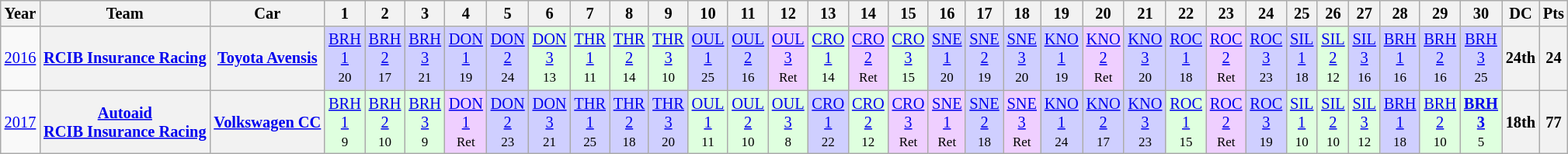<table class="wikitable" style="text-align:center; font-size:85%">
<tr>
<th>Year</th>
<th>Team</th>
<th>Car</th>
<th>1</th>
<th>2</th>
<th>3</th>
<th>4</th>
<th>5</th>
<th>6</th>
<th>7</th>
<th>8</th>
<th>9</th>
<th>10</th>
<th>11</th>
<th>12</th>
<th>13</th>
<th>14</th>
<th>15</th>
<th>16</th>
<th>17</th>
<th>18</th>
<th>19</th>
<th>20</th>
<th>21</th>
<th>22</th>
<th>23</th>
<th>24</th>
<th>25</th>
<th>26</th>
<th>27</th>
<th>28</th>
<th>29</th>
<th>30</th>
<th>DC</th>
<th>Pts</th>
</tr>
<tr>
<td><a href='#'>2016</a></td>
<th nowrap><a href='#'>RCIB Insurance Racing</a></th>
<th nowrap><a href='#'>Toyota Avensis</a></th>
<td style="background:#CFCFFF;"><a href='#'>BRH<br>1</a><br><small>20</small></td>
<td style="background:#CFCFFF;"><a href='#'>BRH<br>2</a><br><small>17</small></td>
<td style="background:#CFCFFF;"><a href='#'>BRH<br>3</a><br><small>21</small></td>
<td style="background:#CFCFFF;"><a href='#'>DON<br>1</a><br><small>19</small></td>
<td style="background:#CFCFFF;"><a href='#'>DON<br>2</a><br><small>24</small></td>
<td style="background:#DFFFDF;"><a href='#'>DON<br>3</a><br><small>13</small></td>
<td style="background:#DFFFDF;"><a href='#'>THR<br>1</a><br><small>11</small></td>
<td style="background:#DFFFDF;"><a href='#'>THR<br>2</a><br><small>14</small></td>
<td style="background:#DFFFDF;"><a href='#'>THR<br>3</a><br><small>10</small></td>
<td style="background:#CFCFFF;"><a href='#'>OUL<br>1</a><br><small>25</small></td>
<td style="background:#CFCFFF;"><a href='#'>OUL<br>2</a><br><small>16</small></td>
<td style="background:#EFCFFF;"><a href='#'>OUL<br>3</a><br><small>Ret</small></td>
<td style="background:#DFFFDF;"><a href='#'>CRO<br>1</a><br><small>14</small></td>
<td style="background:#EFCFFF;"><a href='#'>CRO<br>2</a><br><small>Ret</small></td>
<td style="background:#DFFFDF;"><a href='#'>CRO<br>3</a><br><small>15</small></td>
<td style="background:#CFCFFF;"><a href='#'>SNE<br>1</a><br><small>20</small></td>
<td style="background:#CFCFFF;"><a href='#'>SNE<br>2</a><br><small>19</small></td>
<td style="background:#CFCFFF;"><a href='#'>SNE<br>3</a><br><small>20</small></td>
<td style="background:#CFCFFF;"><a href='#'>KNO<br>1</a><br><small>19</small></td>
<td style="background:#EFCFFF;"><a href='#'>KNO<br>2</a><br><small>Ret</small></td>
<td style="background:#CFCFFF;"><a href='#'>KNO<br>3</a><br><small>20</small></td>
<td style="background:#CFCFFF;"><a href='#'>ROC<br>1</a><br><small>18</small></td>
<td style="background:#EFCFFF;"><a href='#'>ROC<br>2</a><br><small>Ret</small></td>
<td style="background:#CFCFFF;"><a href='#'>ROC<br>3</a><br><small>23</small></td>
<td style="background:#CFCFFF;"><a href='#'>SIL<br>1</a><br><small>18</small></td>
<td style="background:#DFFFDF;"><a href='#'>SIL<br>2</a><br><small>12</small></td>
<td style="background:#CFCFFF;"><a href='#'>SIL<br>3</a><br><small>16</small></td>
<td style="background:#CFCFFF;"><a href='#'>BRH<br>1</a><br><small>16</small></td>
<td style="background:#CFCFFF;"><a href='#'>BRH<br>2</a><br><small>16</small></td>
<td style="background:#CFCFFF;"><a href='#'>BRH<br>3</a><br><small>25</small></td>
<th>24th</th>
<th>24</th>
</tr>
<tr>
<td><a href='#'>2017</a></td>
<th nowrap><a href='#'>Autoaid<br>RCIB Insurance Racing</a></th>
<th nowrap><a href='#'>Volkswagen CC</a></th>
<td style="background:#DFFFDF;"><a href='#'>BRH<br>1</a><br><small>9</small></td>
<td style="background:#DFFFDF;"><a href='#'>BRH<br>2</a><br><small>10</small></td>
<td style="background:#DFFFDF;"><a href='#'>BRH<br>3</a><br><small>9</small></td>
<td style="background:#EFCFFF;"><a href='#'>DON<br>1</a><br><small>Ret</small></td>
<td style="background:#CFCFFF;"><a href='#'>DON<br>2</a><br><small>23</small></td>
<td style="background:#CFCFFF;"><a href='#'>DON<br>3</a><br><small>21</small></td>
<td style="background:#CFCFFF;"><a href='#'>THR<br>1</a><br><small>25</small></td>
<td style="background:#CFCFFF;"><a href='#'>THR<br>2</a><br><small>18</small></td>
<td style="background:#CFCFFF;"><a href='#'>THR<br>3</a><br><small>20</small></td>
<td style="background:#DFFFDF;"><a href='#'>OUL<br>1</a><br><small>11</small></td>
<td style="background:#DFFFDF;"><a href='#'>OUL<br>2</a><br><small>10</small></td>
<td style="background:#DFFFDF;"><a href='#'>OUL<br>3</a><br><small>8</small></td>
<td style="background:#CFCFFF;"><a href='#'>CRO<br>1</a><br><small>22</small></td>
<td style="background:#DFFFDF;"><a href='#'>CRO<br>2</a><br><small>12</small></td>
<td style="background:#EFCFFF;"><a href='#'>CRO<br>3</a><br><small>Ret</small></td>
<td style="background:#EFCFFF;"><a href='#'>SNE<br>1</a><br><small>Ret</small></td>
<td style="background:#CFCFFF;"><a href='#'>SNE<br>2</a><br><small>18</small></td>
<td style="background:#EFCFFF;"><a href='#'>SNE<br>3</a><br><small>Ret</small></td>
<td style="background:#CFCFFF;"><a href='#'>KNO<br>1</a><br><small>24</small></td>
<td style="background:#CFCFFF;"><a href='#'>KNO<br>2</a><br><small>17</small></td>
<td style="background:#CFCFFF;"><a href='#'>KNO<br>3</a><br><small>23</small></td>
<td style="background:#DFFFDF;"><a href='#'>ROC<br>1</a><br><small>15</small></td>
<td style="background:#EFCFFF;"><a href='#'>ROC<br>2</a><br><small>Ret</small></td>
<td style="background:#CFCFFF;"><a href='#'>ROC<br>3</a><br><small>19</small></td>
<td style="background:#DFFFDF;"><a href='#'>SIL<br>1</a><br><small>10</small></td>
<td style="background:#DFFFDF;"><a href='#'>SIL<br>2</a><br><small>10</small></td>
<td style="background:#DFFFDF;"><a href='#'>SIL<br>3</a><br><small>12</small></td>
<td style="background:#CFCFFF;"><a href='#'>BRH<br>1</a><br><small>18</small></td>
<td style="background:#DFFFDF;"><a href='#'>BRH<br>2</a><br><small>10</small></td>
<td style="background:#DFFFDF;"><strong><a href='#'>BRH<br>3</a></strong><br><small>5</small></td>
<th>18th</th>
<th>77</th>
</tr>
</table>
